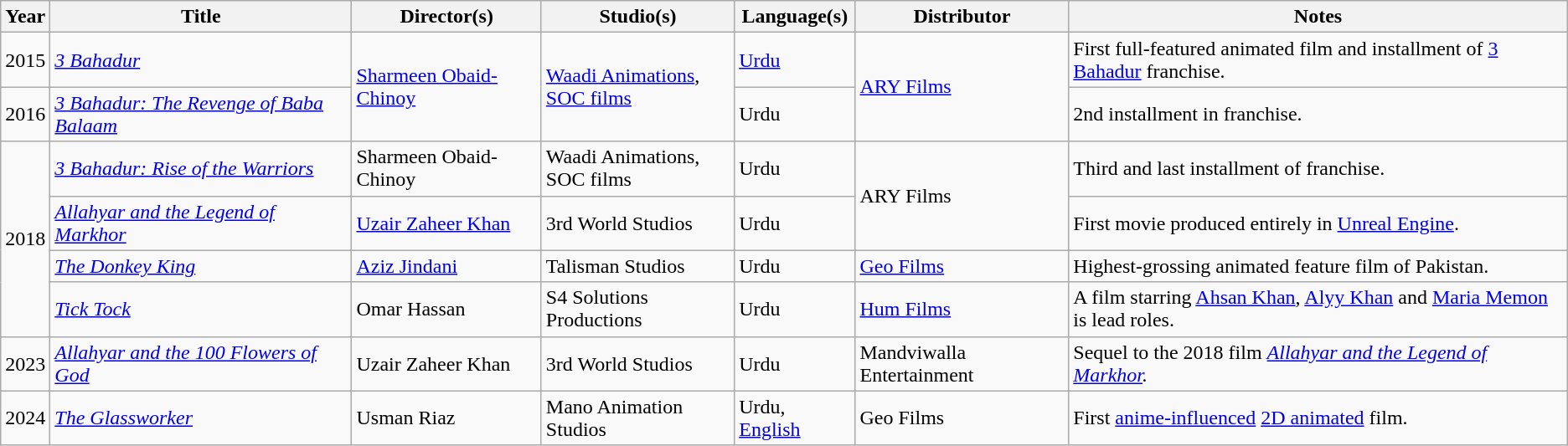<table class="wikitable">
<tr>
<th>Year</th>
<th>Title</th>
<th>Director(s)</th>
<th>Studio(s)</th>
<th>Language(s)</th>
<th>Distributor</th>
<th>Notes</th>
</tr>
<tr>
<td>2015</td>
<td><em><a href='#'>3 Bahadur</a></em></td>
<td rowspan="2"><a href='#'>Sharmeen Obaid-Chinoy</a></td>
<td rowspan="2"><a href='#'>Waadi Animations</a>,<br><a href='#'>SOC films</a></td>
<td><a href='#'>Urdu</a></td>
<td rowspan="2"><a href='#'>ARY Films</a></td>
<td>First full-featured animated film and installment of <a href='#'>3 Bahadur</a> franchise.</td>
</tr>
<tr>
<td rowspan="1">2016</td>
<td><em><a href='#'>3 Bahadur: The Revenge of Baba Balaam</a></em></td>
<td>Urdu</td>
<td>2nd installment in franchise.</td>
</tr>
<tr>
<td rowspan="4">2018</td>
<td><em><a href='#'>3 Bahadur: Rise of the Warriors</a></em></td>
<td>Sharmeen Obaid-Chinoy</td>
<td>Waadi Animations,<br>SOC films</td>
<td>Urdu</td>
<td rowspan="2">ARY Films</td>
<td>Third and last installment of franchise.</td>
</tr>
<tr>
<td><em><a href='#'>Allahyar and the Legend of Markhor</a></em></td>
<td><a href='#'>Uzair Zaheer Khan</a></td>
<td>3rd World Studios</td>
<td>Urdu</td>
<td>First movie produced entirely in <a href='#'>Unreal Engine</a>.</td>
</tr>
<tr>
<td><em><a href='#'>The Donkey King</a></em></td>
<td><a href='#'>Aziz Jindani</a></td>
<td>Talisman Studios</td>
<td>Urdu</td>
<td><a href='#'>Geo Films</a></td>
<td>Highest-grossing animated feature film of Pakistan.</td>
</tr>
<tr>
<td><a href='#'><em>Tick Tock</em></a></td>
<td>Omar Hassan</td>
<td>S4 Solutions Productions</td>
<td>Urdu</td>
<td><a href='#'>Hum Films</a></td>
<td>A film starring <a href='#'>Ahsan Khan</a>, <a href='#'>Alyy Khan</a> and <a href='#'>Maria Memon</a> is lead roles.</td>
</tr>
<tr>
<td>2023</td>
<td><em><a href='#'>Allahyar and the 100 Flowers of God</a></em></td>
<td>Uzair Zaheer Khan</td>
<td>3rd World Studios</td>
<td>Urdu</td>
<td>Mandviwalla Entertainment</td>
<td>Sequel to the 2018 film <em><a href='#'>Allahyar and the Legend of Markhor</a>.</em></td>
</tr>
<tr>
<td>2024</td>
<td><em><a href='#'>The Glassworker</a></em></td>
<td>Usman Riaz</td>
<td>Mano Animation Studios</td>
<td>Urdu, <a href='#'>English</a></td>
<td>Geo Films</td>
<td>First <a href='#'>anime-influenced</a> <a href='#'>2D animated</a> film.</td>
</tr>
</table>
